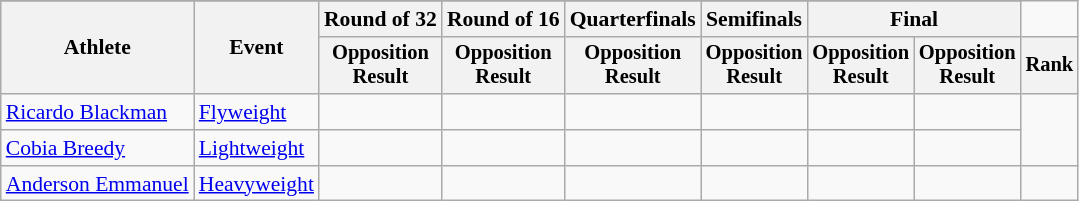<table class=wikitable style="font-size:90%">
<tr>
</tr>
<tr>
<th rowspan=2>Athlete</th>
<th rowspan=2>Event</th>
<th>Round of 32</th>
<th>Round of 16</th>
<th>Quarterfinals</th>
<th>Semifinals</th>
<th colspan=2>Final</th>
</tr>
<tr style="font-size:95%">
<th>Opposition<br>Result</th>
<th>Opposition<br>Result</th>
<th>Opposition<br>Result</th>
<th>Opposition<br>Result</th>
<th>Opposition<br>Result</th>
<th>Opposition<br>Result</th>
<th>Rank</th>
</tr>
<tr align=center>
<td align=left><a href='#'>Ricardo Blackman</a></td>
<td align=left><a href='#'>Flyweight</a></td>
<td></td>
<td></td>
<td></td>
<td></td>
<td></td>
<td></td>
</tr>
<tr align=center>
<td align=left><a href='#'>Cobia Breedy</a></td>
<td align=left><a href='#'>Lightweight</a></td>
<td></td>
<td></td>
<td></td>
<td></td>
<td></td>
<td></td>
</tr>
<tr align=center>
<td align=left><a href='#'>Anderson Emmanuel</a></td>
<td align=left><a href='#'>Heavyweight</a></td>
<td></td>
<td></td>
<td></td>
<td></td>
<td></td>
<td></td>
<td></td>
</tr>
</table>
